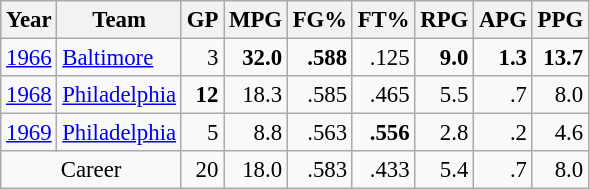<table class="wikitable sortable" style="font-size:95%; text-align:right;">
<tr>
<th>Year</th>
<th>Team</th>
<th>GP</th>
<th>MPG</th>
<th>FG%</th>
<th>FT%</th>
<th>RPG</th>
<th>APG</th>
<th>PPG</th>
</tr>
<tr>
<td style="text-align:left;"><a href='#'>1966</a></td>
<td style="text-align:left;"><a href='#'>Baltimore</a></td>
<td>3</td>
<td><strong>32.0</strong></td>
<td><strong>.588</strong></td>
<td>.125</td>
<td><strong>9.0</strong></td>
<td><strong>1.3</strong></td>
<td><strong>13.7</strong></td>
</tr>
<tr>
<td style="text-align:left;"><a href='#'>1968</a></td>
<td style="text-align:left;"><a href='#'>Philadelphia</a></td>
<td><strong>12</strong></td>
<td>18.3</td>
<td>.585</td>
<td>.465</td>
<td>5.5</td>
<td>.7</td>
<td>8.0</td>
</tr>
<tr>
<td style="text-align:left;"><a href='#'>1969</a></td>
<td style="text-align:left;"><a href='#'>Philadelphia</a></td>
<td>5</td>
<td>8.8</td>
<td>.563</td>
<td><strong>.556</strong></td>
<td>2.8</td>
<td>.2</td>
<td>4.6</td>
</tr>
<tr class="sortbottom">
<td style="text-align:center;" colspan="2">Career</td>
<td>20</td>
<td>18.0</td>
<td>.583</td>
<td>.433</td>
<td>5.4</td>
<td>.7</td>
<td>8.0</td>
</tr>
</table>
